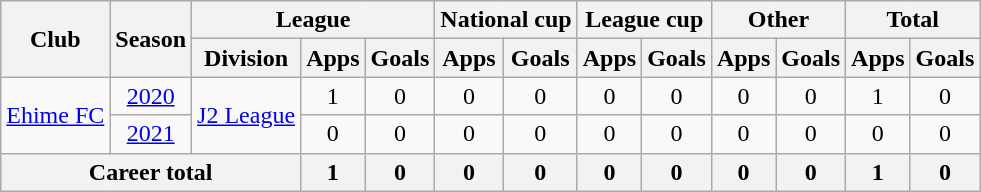<table class="wikitable" style="text-align:center">
<tr>
<th rowspan="2">Club</th>
<th rowspan="2">Season</th>
<th colspan="3">League</th>
<th colspan="2">National cup</th>
<th colspan="2">League cup</th>
<th colspan="2">Other</th>
<th colspan="2">Total</th>
</tr>
<tr>
<th>Division</th>
<th>Apps</th>
<th>Goals</th>
<th>Apps</th>
<th>Goals</th>
<th>Apps</th>
<th>Goals</th>
<th>Apps</th>
<th>Goals</th>
<th>Apps</th>
<th>Goals</th>
</tr>
<tr>
<td rowspan="2"><a href='#'>Ehime FC</a></td>
<td><a href='#'>2020</a></td>
<td rowspan="2"><a href='#'>J2 League</a></td>
<td>1</td>
<td>0</td>
<td>0</td>
<td>0</td>
<td>0</td>
<td>0</td>
<td>0</td>
<td>0</td>
<td>1</td>
<td>0</td>
</tr>
<tr>
<td><a href='#'>2021</a></td>
<td>0</td>
<td>0</td>
<td>0</td>
<td>0</td>
<td>0</td>
<td>0</td>
<td>0</td>
<td>0</td>
<td>0</td>
<td>0</td>
</tr>
<tr>
<th colspan="3">Career total</th>
<th>1</th>
<th>0</th>
<th>0</th>
<th>0</th>
<th>0</th>
<th>0</th>
<th>0</th>
<th>0</th>
<th>1</th>
<th>0</th>
</tr>
</table>
